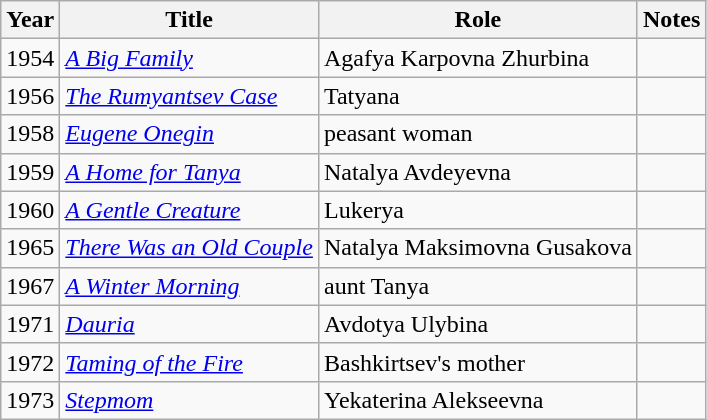<table class="wikitable sortable">
<tr>
<th>Year</th>
<th>Title</th>
<th>Role</th>
<th class="unsortable">Notes</th>
</tr>
<tr>
<td>1954</td>
<td><em><a href='#'>A Big Family</a></em></td>
<td>Agafya Karpovna Zhurbina</td>
<td></td>
</tr>
<tr>
<td>1956</td>
<td><em><a href='#'>The Rumyantsev Case</a></em></td>
<td>Tatyana</td>
<td></td>
</tr>
<tr>
<td>1958</td>
<td><em><a href='#'>Eugene Onegin</a></em></td>
<td>peasant woman</td>
<td></td>
</tr>
<tr>
<td>1959</td>
<td><em><a href='#'>A Home for Tanya</a></em></td>
<td>Natalya Avdeyevna</td>
<td></td>
</tr>
<tr>
<td>1960</td>
<td><em><a href='#'>A Gentle Creature</a></em></td>
<td>Lukerya</td>
<td></td>
</tr>
<tr>
<td>1965</td>
<td><em><a href='#'>There Was an Old Couple</a></em></td>
<td>Natalya Maksimovna Gusakova</td>
<td></td>
</tr>
<tr>
<td>1967</td>
<td><em><a href='#'>A Winter Morning</a></em></td>
<td>aunt Tanya</td>
<td></td>
</tr>
<tr>
<td>1971</td>
<td><em><a href='#'>Dauria</a></em></td>
<td>Avdotya Ulybina</td>
<td></td>
</tr>
<tr>
<td>1972</td>
<td><em><a href='#'>Taming of the Fire</a></em></td>
<td>Bashkirtsev's mother</td>
<td></td>
</tr>
<tr>
<td>1973</td>
<td><em><a href='#'>Stepmom</a></em></td>
<td>Yekaterina Alekseevna</td>
<td></td>
</tr>
</table>
